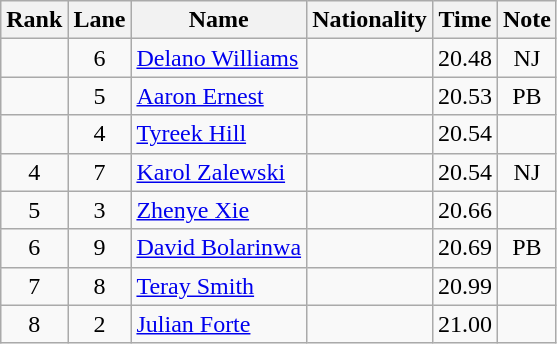<table class="wikitable sortable" style="text-align:center">
<tr>
<th>Rank</th>
<th>Lane</th>
<th>Name</th>
<th>Nationality</th>
<th>Time</th>
<th>Note</th>
</tr>
<tr>
<td></td>
<td>6</td>
<td align=left><a href='#'>Delano Williams</a></td>
<td align=left></td>
<td>20.48</td>
<td>NJ</td>
</tr>
<tr>
<td></td>
<td>5</td>
<td align=left><a href='#'>Aaron Ernest</a></td>
<td align=left></td>
<td>20.53</td>
<td>PB</td>
</tr>
<tr>
<td></td>
<td>4</td>
<td align=left><a href='#'>Tyreek Hill</a></td>
<td align=left></td>
<td>20.54</td>
<td></td>
</tr>
<tr>
<td>4</td>
<td>7</td>
<td align=left><a href='#'>Karol Zalewski</a></td>
<td align=left></td>
<td>20.54</td>
<td>NJ</td>
</tr>
<tr>
<td>5</td>
<td>3</td>
<td align=left><a href='#'>Zhenye Xie</a></td>
<td align=left></td>
<td>20.66</td>
<td></td>
</tr>
<tr>
<td>6</td>
<td>9</td>
<td align=left><a href='#'>David Bolarinwa</a></td>
<td align=left></td>
<td>20.69</td>
<td>PB</td>
</tr>
<tr>
<td>7</td>
<td>8</td>
<td align=left><a href='#'>Teray Smith</a></td>
<td align=left></td>
<td>20.99</td>
<td></td>
</tr>
<tr>
<td>8</td>
<td>2</td>
<td align=left><a href='#'>Julian Forte</a></td>
<td align=left></td>
<td>21.00</td>
<td></td>
</tr>
</table>
